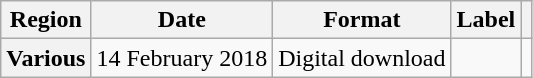<table class="wikitable plainrowheaders" style="text-align:center">
<tr>
<th scope="col">Region</th>
<th scope="col">Date</th>
<th scope="col">Format</th>
<th scope="col">Label</th>
<th scope="col"></th>
</tr>
<tr>
<th scope="row">Various</th>
<td>14 February 2018</td>
<td>Digital download</td>
<td></td>
<td></td>
</tr>
</table>
